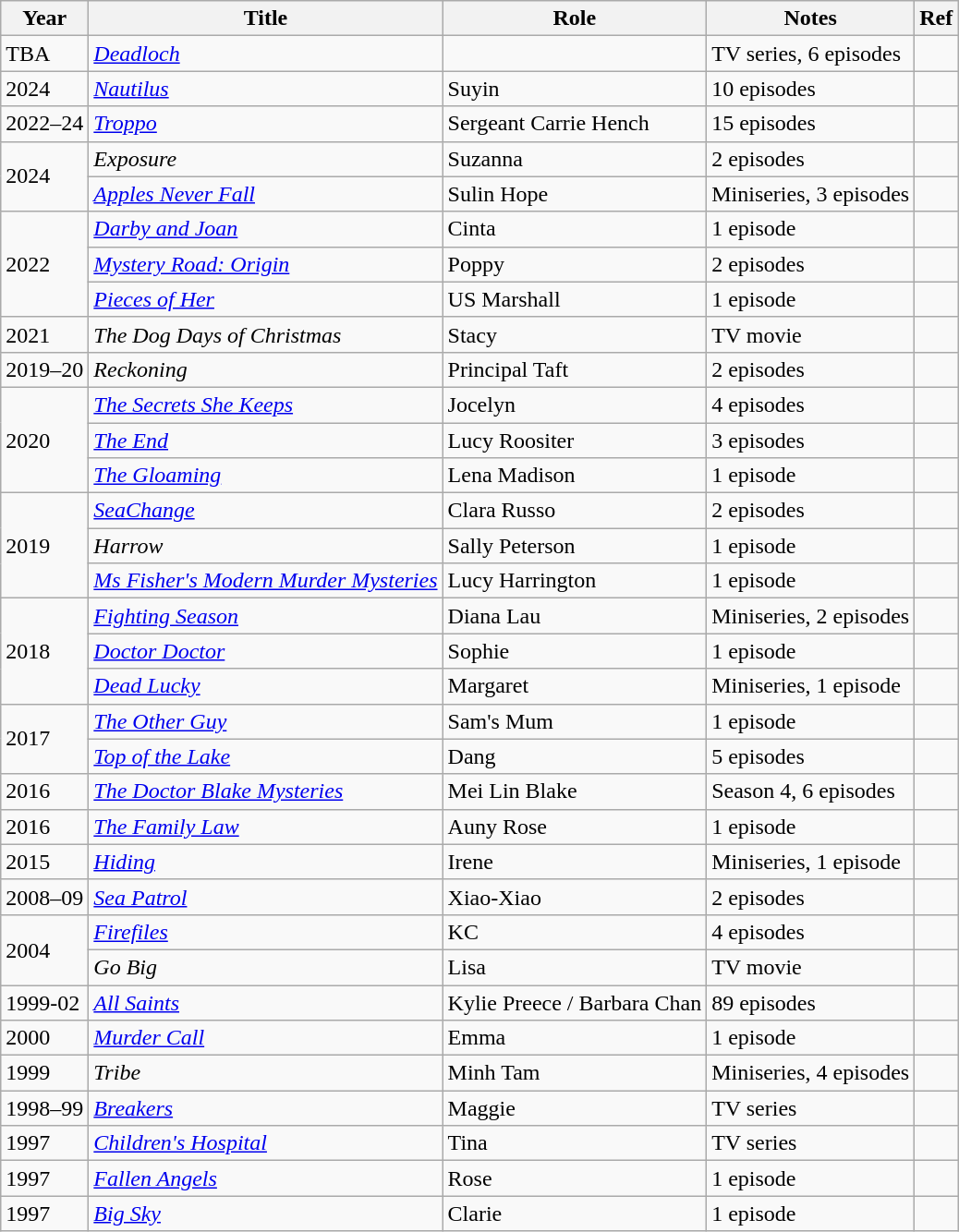<table class="wikitable sortable">
<tr>
<th>Year</th>
<th>Title</th>
<th>Role</th>
<th>Notes</th>
<th>Ref</th>
</tr>
<tr>
<td>TBA</td>
<td><em><a href='#'>Deadloch</a></em></td>
<td></td>
<td>TV series, 6 episodes</td>
<td></td>
</tr>
<tr>
<td>2024</td>
<td><em><a href='#'>Nautilus</a></em></td>
<td>Suyin</td>
<td>10 episodes</td>
<td></td>
</tr>
<tr>
<td>2022–24</td>
<td><em><a href='#'>Troppo</a></em></td>
<td>Sergeant Carrie Hench</td>
<td>15 episodes</td>
<td></td>
</tr>
<tr>
<td rowspan="2">2024</td>
<td><em>Exposure</em></td>
<td>Suzanna</td>
<td>2 episodes</td>
<td></td>
</tr>
<tr>
<td><em><a href='#'>Apples Never Fall</a></em></td>
<td>Sulin Hope</td>
<td>Miniseries, 3 episodes</td>
<td></td>
</tr>
<tr>
<td rowspan="3">2022</td>
<td><em><a href='#'>Darby and Joan</a></em></td>
<td>Cinta</td>
<td>1 episode</td>
<td></td>
</tr>
<tr>
<td><em><a href='#'>Mystery Road: Origin</a></em></td>
<td>Poppy</td>
<td>2 episodes</td>
<td></td>
</tr>
<tr>
<td><em><a href='#'>Pieces of Her</a></em></td>
<td>US Marshall</td>
<td>1 episode</td>
<td></td>
</tr>
<tr>
<td>2021</td>
<td><em>The Dog Days of Christmas</em></td>
<td>Stacy</td>
<td>TV movie</td>
<td></td>
</tr>
<tr>
<td>2019–20</td>
<td><em>Reckoning</em></td>
<td>Principal Taft</td>
<td>2 episodes</td>
<td></td>
</tr>
<tr>
<td rowspan="3">2020</td>
<td><em><a href='#'>The Secrets She Keeps</a></em></td>
<td>Jocelyn</td>
<td>4 episodes</td>
<td></td>
</tr>
<tr>
<td><em><a href='#'>The End</a></em></td>
<td>Lucy Roositer</td>
<td>3 episodes</td>
<td></td>
</tr>
<tr>
<td><em><a href='#'>The Gloaming</a></em></td>
<td>Lena Madison</td>
<td>1 episode</td>
<td></td>
</tr>
<tr>
<td rowspan="3">2019</td>
<td><em><a href='#'>SeaChange</a></em></td>
<td>Clara Russo</td>
<td>2 episodes</td>
<td></td>
</tr>
<tr>
<td><em>Harrow</em></td>
<td>Sally Peterson</td>
<td>1 episode</td>
<td></td>
</tr>
<tr>
<td><em><a href='#'>Ms Fisher's Modern Murder Mysteries</a></em></td>
<td>Lucy Harrington</td>
<td>1 episode</td>
<td></td>
</tr>
<tr>
<td rowspan="3">2018</td>
<td><em><a href='#'>Fighting Season</a></em></td>
<td>Diana Lau</td>
<td>Miniseries, 2 episodes</td>
<td></td>
</tr>
<tr>
<td><em><a href='#'>Doctor Doctor</a></em></td>
<td>Sophie</td>
<td>1 episode</td>
<td></td>
</tr>
<tr>
<td><em><a href='#'>Dead Lucky</a></em></td>
<td>Margaret</td>
<td>Miniseries, 1 episode</td>
<td></td>
</tr>
<tr>
<td rowspan="2">2017</td>
<td><em><a href='#'>The Other Guy</a></em></td>
<td>Sam's Mum</td>
<td>1 episode</td>
<td></td>
</tr>
<tr>
<td><em><a href='#'>Top of the Lake</a></em></td>
<td>Dang</td>
<td>5 episodes</td>
<td></td>
</tr>
<tr>
<td>2016</td>
<td><em><a href='#'>The Doctor Blake Mysteries</a></em></td>
<td>Mei Lin Blake</td>
<td>Season 4, 6 episodes</td>
<td></td>
</tr>
<tr>
<td>2016</td>
<td><em><a href='#'>The Family Law</a></em></td>
<td>Auny Rose</td>
<td>1 episode</td>
<td></td>
</tr>
<tr>
<td>2015</td>
<td><em><a href='#'>Hiding</a></em></td>
<td>Irene</td>
<td>Miniseries, 1 episode</td>
<td></td>
</tr>
<tr>
<td>2008–09</td>
<td><em><a href='#'>Sea Patrol</a></em></td>
<td>Xiao-Xiao</td>
<td>2 episodes</td>
<td></td>
</tr>
<tr>
<td rowspan="2">2004</td>
<td><em><a href='#'>Firefiles</a></em></td>
<td>KC</td>
<td>4 episodes</td>
<td></td>
</tr>
<tr>
<td><em>Go Big</em></td>
<td>Lisa</td>
<td>TV movie</td>
<td></td>
</tr>
<tr>
<td>1999-02</td>
<td><em><a href='#'>All Saints</a></em></td>
<td>Kylie Preece / Barbara Chan</td>
<td>89 episodes</td>
<td></td>
</tr>
<tr>
<td>2000</td>
<td><em><a href='#'>Murder Call</a></em></td>
<td>Emma</td>
<td>1 episode</td>
<td></td>
</tr>
<tr>
<td>1999</td>
<td><em>Tribe</em></td>
<td>Minh Tam</td>
<td>Miniseries, 4 episodes</td>
<td></td>
</tr>
<tr>
<td>1998–99</td>
<td><em><a href='#'>Breakers</a></em></td>
<td>Maggie</td>
<td>TV series</td>
<td></td>
</tr>
<tr>
<td>1997</td>
<td><em><a href='#'>Children's Hospital</a></em></td>
<td>Tina</td>
<td>TV series</td>
<td></td>
</tr>
<tr>
<td>1997</td>
<td><em><a href='#'>Fallen Angels</a></em></td>
<td>Rose</td>
<td>1 episode</td>
<td></td>
</tr>
<tr>
<td>1997</td>
<td><em><a href='#'>Big Sky</a></em></td>
<td>Clarie</td>
<td>1 episode</td>
<td></td>
</tr>
</table>
